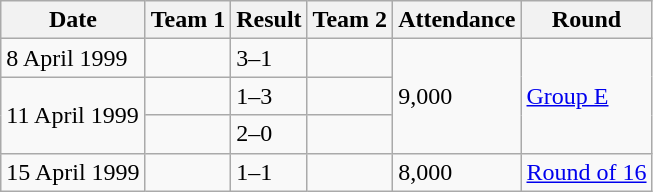<table class="wikitable" style="text-align: left;">
<tr>
<th>Date</th>
<th>Team 1</th>
<th>Result</th>
<th>Team 2</th>
<th>Attendance</th>
<th>Round</th>
</tr>
<tr>
<td>8 April 1999</td>
<td></td>
<td>3–1</td>
<td></td>
<td rowspan=3>9,000</td>
<td rowspan=3><a href='#'>Group E</a></td>
</tr>
<tr>
<td rowspan=2>11 April 1999</td>
<td></td>
<td>1–3</td>
<td></td>
</tr>
<tr>
<td></td>
<td>2–0</td>
<td></td>
</tr>
<tr>
<td>15 April 1999</td>
<td></td>
<td>1–1  </td>
<td></td>
<td>8,000</td>
<td><a href='#'>Round of 16</a></td>
</tr>
</table>
